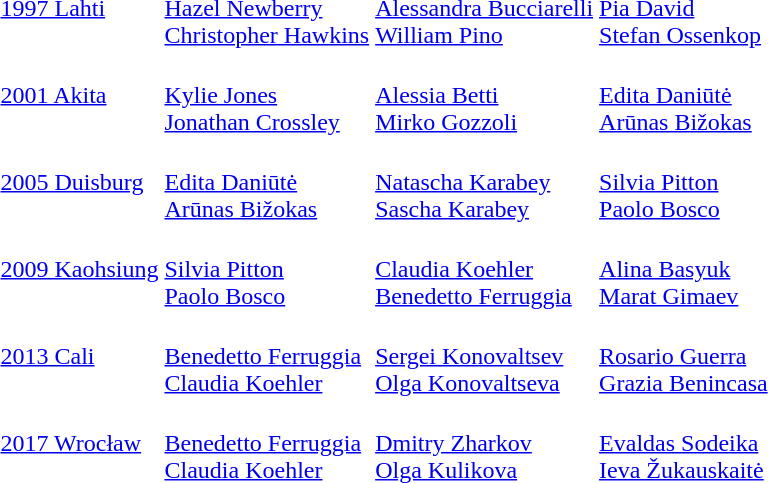<table>
<tr>
<td><a href='#'>1997 Lahti</a></td>
<td><br><a href='#'>Hazel Newberry</a><br><a href='#'>Christopher Hawkins</a></td>
<td><br><a href='#'>Alessandra Bucciarelli</a><br><a href='#'>William Pino</a></td>
<td><br><a href='#'>Pia David</a><br><a href='#'>Stefan Ossenkop</a></td>
</tr>
<tr>
<td><a href='#'>2001 Akita</a></td>
<td><br><a href='#'>Kylie Jones</a><br><a href='#'>Jonathan Crossley</a></td>
<td><br><a href='#'>Alessia Betti</a><br><a href='#'>Mirko Gozzoli</a></td>
<td><br><a href='#'>Edita Daniūtė</a><br><a href='#'>Arūnas Bižokas</a></td>
</tr>
<tr>
<td><a href='#'>2005 Duisburg</a></td>
<td><br><a href='#'>Edita Daniūtė</a><br><a href='#'>Arūnas Bižokas</a></td>
<td><br><a href='#'>Natascha Karabey</a><br><a href='#'>Sascha Karabey</a></td>
<td><br><a href='#'>Silvia Pitton</a><br><a href='#'>Paolo Bosco</a></td>
</tr>
<tr>
<td><a href='#'>2009 Kaohsiung</a></td>
<td><br><a href='#'>Silvia Pitton</a><br><a href='#'>Paolo Bosco</a></td>
<td><br><a href='#'>Claudia Koehler</a><br><a href='#'>Benedetto Ferruggia</a></td>
<td><br><a href='#'>Alina Basyuk</a><br><a href='#'>Marat Gimaev</a></td>
</tr>
<tr>
<td><a href='#'>2013 Cali</a></td>
<td><br><a href='#'>Benedetto Ferruggia</a><br><a href='#'>Claudia Koehler</a></td>
<td><br><a href='#'>Sergei Konovaltsev</a><br><a href='#'>Olga Konovaltseva</a></td>
<td><br><a href='#'>Rosario Guerra</a><br><a href='#'>Grazia Benincasa</a></td>
</tr>
<tr>
<td><a href='#'>2017 Wrocław</a></td>
<td><br><a href='#'>Benedetto Ferruggia</a><br><a href='#'>Claudia Koehler</a></td>
<td><br><a href='#'>Dmitry Zharkov</a><br><a href='#'>Olga Kulikova</a></td>
<td><br><a href='#'>Evaldas Sodeika</a><br><a href='#'>Ieva Žukauskaitė</a></td>
</tr>
</table>
